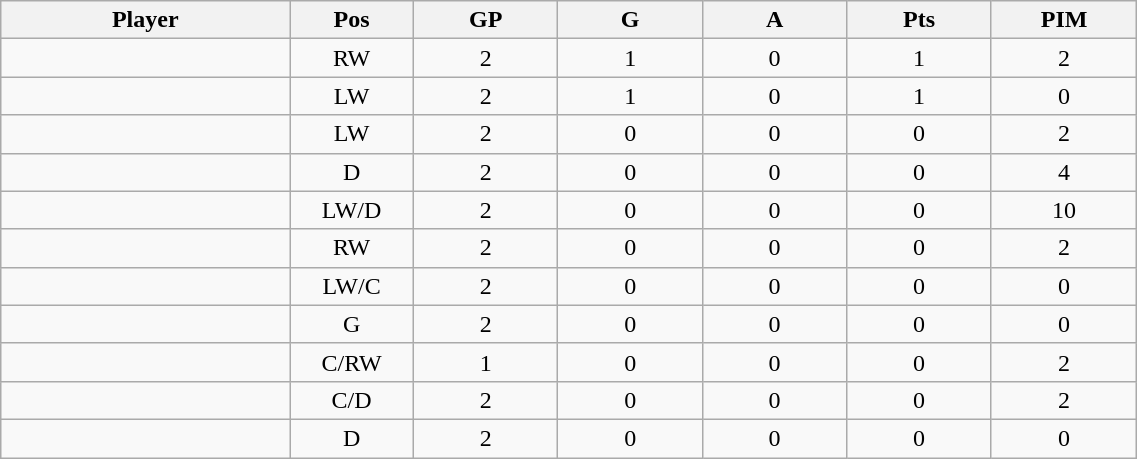<table class="wikitable sortable" width="60%">
<tr ALIGN="center">
<th bgcolor="#DDDDFF" width="10%">Player</th>
<th bgcolor="#DDDDFF" width="3%" title="Position">Pos</th>
<th bgcolor="#DDDDFF" width="5%" title="Games played">GP</th>
<th bgcolor="#DDDDFF" width="5%" title="Goals">G</th>
<th bgcolor="#DDDDFF" width="5%" title="Assists">A</th>
<th bgcolor="#DDDDFF" width="5%" title="Points">Pts</th>
<th bgcolor="#DDDDFF" width="5%" title="Penalties in Minutes">PIM</th>
</tr>
<tr align="center">
<td align="right"></td>
<td>RW</td>
<td>2</td>
<td>1</td>
<td>0</td>
<td>1</td>
<td>2</td>
</tr>
<tr align="center">
<td align="right"></td>
<td>LW</td>
<td>2</td>
<td>1</td>
<td>0</td>
<td>1</td>
<td>0</td>
</tr>
<tr align="center">
<td align="right"></td>
<td>LW</td>
<td>2</td>
<td>0</td>
<td>0</td>
<td>0</td>
<td>2</td>
</tr>
<tr align="center">
<td align="right"></td>
<td>D</td>
<td>2</td>
<td>0</td>
<td>0</td>
<td>0</td>
<td>4</td>
</tr>
<tr align="center">
<td align="right"></td>
<td>LW/D</td>
<td>2</td>
<td>0</td>
<td>0</td>
<td>0</td>
<td>10</td>
</tr>
<tr align="center">
<td align="right"></td>
<td>RW</td>
<td>2</td>
<td>0</td>
<td>0</td>
<td>0</td>
<td>2</td>
</tr>
<tr align="center">
<td align="right"></td>
<td>LW/C</td>
<td>2</td>
<td>0</td>
<td>0</td>
<td>0</td>
<td>0</td>
</tr>
<tr align="center">
<td align="right"></td>
<td>G</td>
<td>2</td>
<td>0</td>
<td>0</td>
<td>0</td>
<td>0</td>
</tr>
<tr align="center">
<td align="right"></td>
<td>C/RW</td>
<td>1</td>
<td>0</td>
<td>0</td>
<td>0</td>
<td>2</td>
</tr>
<tr align="center">
<td align="right"></td>
<td>C/D</td>
<td>2</td>
<td>0</td>
<td>0</td>
<td>0</td>
<td>2</td>
</tr>
<tr align="center">
<td align="right"></td>
<td>D</td>
<td>2</td>
<td>0</td>
<td>0</td>
<td>0</td>
<td>0</td>
</tr>
</table>
